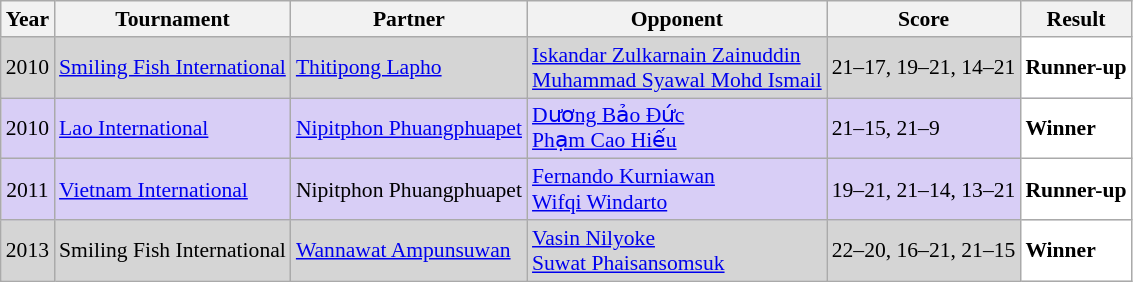<table class="sortable wikitable" style="font-size: 90%;">
<tr>
<th>Year</th>
<th>Tournament</th>
<th>Partner</th>
<th>Opponent</th>
<th>Score</th>
<th>Result</th>
</tr>
<tr style="background:#D5D5D5">
<td align="center">2010</td>
<td align="left"><a href='#'>Smiling Fish International</a></td>
<td align="left"> <a href='#'>Thitipong Lapho</a></td>
<td align="left"> <a href='#'>Iskandar Zulkarnain Zainuddin</a> <br>  <a href='#'>Muhammad Syawal Mohd Ismail</a></td>
<td align="left">21–17, 19–21, 14–21</td>
<td style="text-align:left; background:white"> <strong>Runner-up</strong></td>
</tr>
<tr style="background:#D8CEF6">
<td align="center">2010</td>
<td align="left"><a href='#'>Lao International</a></td>
<td align="left"> <a href='#'>Nipitphon Phuangphuapet</a></td>
<td align="left"> <a href='#'>Dương Bảo Đức</a> <br>  <a href='#'>Phạm Cao Hiếu</a></td>
<td align="left">21–15, 21–9</td>
<td style="text-align:left; background:white"> <strong>Winner</strong></td>
</tr>
<tr style="background:#D8CEF6">
<td align="center">2011</td>
<td align="left"><a href='#'>Vietnam International</a></td>
<td align="left"> Nipitphon Phuangphuapet</td>
<td align="left"> <a href='#'>Fernando Kurniawan</a> <br>  <a href='#'>Wifqi Windarto</a></td>
<td align="left">19–21, 21–14, 13–21</td>
<td style="text-align:left; background:white"> <strong>Runner-up</strong></td>
</tr>
<tr style="background:#D5D5D5">
<td align="center">2013</td>
<td align="left">Smiling Fish International</td>
<td align="left"> <a href='#'>Wannawat Ampunsuwan</a></td>
<td align="left"> <a href='#'>Vasin Nilyoke</a> <br>  <a href='#'>Suwat Phaisansomsuk</a></td>
<td align="left">22–20, 16–21, 21–15</td>
<td style="text-align:left; background:white"> <strong>Winner</strong></td>
</tr>
</table>
